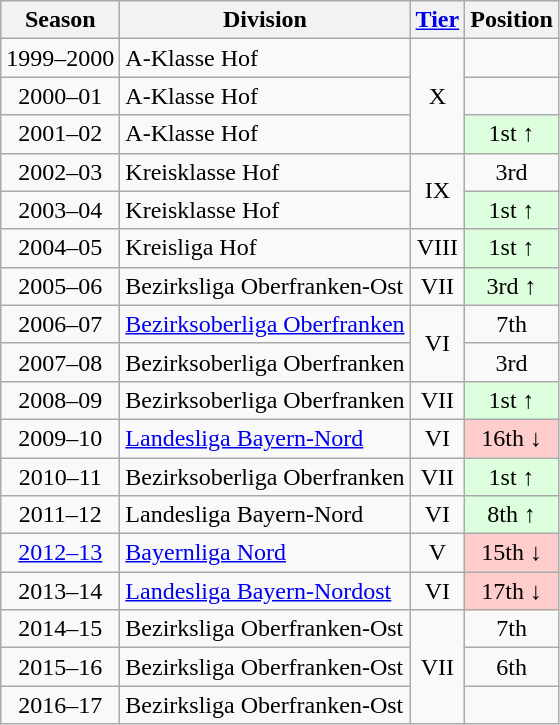<table class="wikitable">
<tr>
<th>Season</th>
<th>Division</th>
<th><a href='#'>Tier</a></th>
<th>Position</th>
</tr>
<tr align="center">
<td>1999–2000</td>
<td align="left">A-Klasse Hof</td>
<td rowspan=3>X</td>
<td></td>
</tr>
<tr align="center">
<td>2000–01</td>
<td align="left">A-Klasse Hof</td>
<td></td>
</tr>
<tr align="center">
<td>2001–02</td>
<td align="left">A-Klasse Hof</td>
<td bgcolor="#ddffdd">1st ↑</td>
</tr>
<tr align="center">
<td>2002–03</td>
<td align="left">Kreisklasse Hof</td>
<td rowspan=2>IX</td>
<td>3rd</td>
</tr>
<tr align="center">
<td>2003–04</td>
<td align="left">Kreisklasse Hof</td>
<td bgcolor="#ddffdd">1st ↑</td>
</tr>
<tr align="center">
<td>2004–05</td>
<td align="left">Kreisliga Hof</td>
<td>VIII</td>
<td bgcolor="#ddffdd">1st ↑</td>
</tr>
<tr align="center">
<td>2005–06</td>
<td align="left">Bezirksliga Oberfranken-Ost</td>
<td>VII</td>
<td bgcolor="#ddffdd">3rd ↑</td>
</tr>
<tr align="center">
<td>2006–07</td>
<td align="left"><a href='#'>Bezirksoberliga Oberfranken</a></td>
<td rowspan=2>VI</td>
<td>7th</td>
</tr>
<tr align="center">
<td>2007–08</td>
<td align="left">Bezirksoberliga Oberfranken</td>
<td>3rd</td>
</tr>
<tr align="center">
<td>2008–09</td>
<td align="left">Bezirksoberliga Oberfranken</td>
<td>VII</td>
<td bgcolor="#ddffdd">1st ↑</td>
</tr>
<tr align="center">
<td>2009–10</td>
<td align="left"><a href='#'>Landesliga Bayern-Nord</a></td>
<td>VI</td>
<td bgcolor="#ffcccc">16th ↓</td>
</tr>
<tr align="center">
<td>2010–11</td>
<td align="left">Bezirksoberliga Oberfranken</td>
<td>VII</td>
<td bgcolor="#ddffdd">1st ↑</td>
</tr>
<tr align="center">
<td>2011–12</td>
<td align="left">Landesliga Bayern-Nord</td>
<td>VI</td>
<td bgcolor="#ddffdd">8th ↑</td>
</tr>
<tr align="center">
<td><a href='#'>2012–13</a></td>
<td align="left"><a href='#'>Bayernliga Nord</a></td>
<td>V</td>
<td bgcolor="#ffcccc">15th ↓</td>
</tr>
<tr align="center">
<td>2013–14</td>
<td align="left"><a href='#'>Landesliga Bayern-Nordost</a></td>
<td>VI</td>
<td bgcolor="#ffcccc">17th ↓</td>
</tr>
<tr align="center">
<td>2014–15</td>
<td align="left">Bezirksliga Oberfranken-Ost</td>
<td rowspan=3>VII</td>
<td>7th</td>
</tr>
<tr align="center">
<td>2015–16</td>
<td align="left">Bezirksliga Oberfranken-Ost</td>
<td>6th</td>
</tr>
<tr align="center">
<td>2016–17</td>
<td align="left">Bezirksliga Oberfranken-Ost</td>
<td></td>
</tr>
</table>
